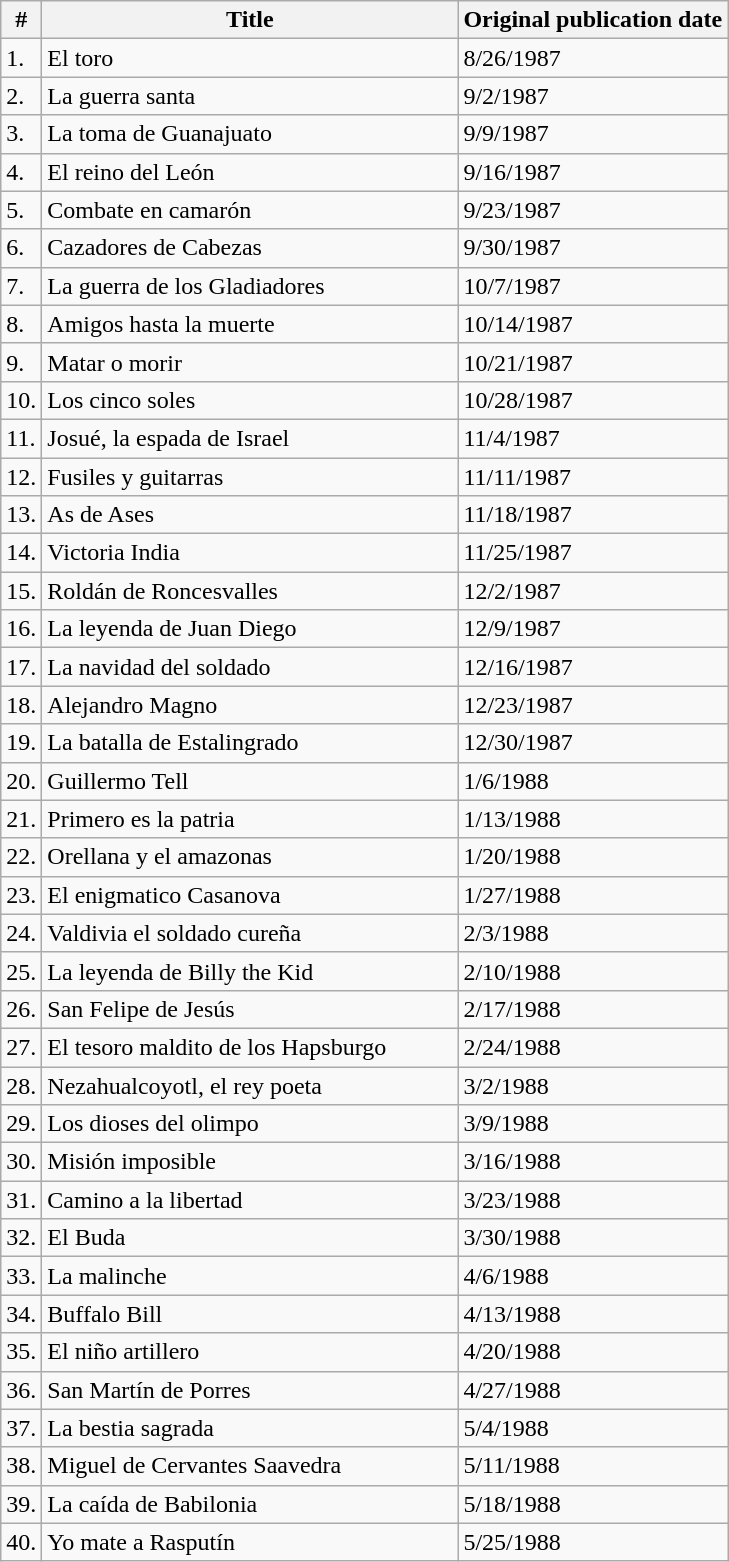<table class="wikitable">
<tr>
<th>#</th>
<th width="270">Title</th>
<th>Original publication date</th>
</tr>
<tr>
<td>1.</td>
<td>El toro</td>
<td>8/26/1987</td>
</tr>
<tr>
<td>2.</td>
<td>La guerra santa</td>
<td>9/2/1987</td>
</tr>
<tr>
<td>3.</td>
<td>La toma de Guanajuato</td>
<td>9/9/1987</td>
</tr>
<tr>
<td>4.</td>
<td>El reino del León</td>
<td>9/16/1987</td>
</tr>
<tr>
<td>5.</td>
<td>Combate en camarón</td>
<td>9/23/1987</td>
</tr>
<tr>
<td>6.</td>
<td>Cazadores de Cabezas</td>
<td>9/30/1987</td>
</tr>
<tr>
<td>7.</td>
<td>La guerra de los Gladiadores</td>
<td>10/7/1987</td>
</tr>
<tr>
<td>8.</td>
<td>Amigos hasta la muerte</td>
<td>10/14/1987</td>
</tr>
<tr>
<td>9.</td>
<td>Matar o morir</td>
<td>10/21/1987</td>
</tr>
<tr>
<td>10.</td>
<td>Los cinco soles</td>
<td>10/28/1987</td>
</tr>
<tr>
<td>11.</td>
<td>Josué, la espada de Israel</td>
<td>11/4/1987</td>
</tr>
<tr>
<td>12.</td>
<td>Fusiles y guitarras</td>
<td>11/11/1987</td>
</tr>
<tr>
<td>13.</td>
<td>As de Ases</td>
<td>11/18/1987</td>
</tr>
<tr>
<td>14.</td>
<td>Victoria India</td>
<td>11/25/1987</td>
</tr>
<tr>
<td>15.</td>
<td>Roldán de Roncesvalles</td>
<td>12/2/1987</td>
</tr>
<tr>
<td>16.</td>
<td>La leyenda de Juan Diego</td>
<td>12/9/1987</td>
</tr>
<tr>
<td>17.</td>
<td>La navidad del soldado</td>
<td>12/16/1987</td>
</tr>
<tr>
<td>18.</td>
<td>Alejandro Magno</td>
<td>12/23/1987</td>
</tr>
<tr>
<td>19.</td>
<td>La batalla de Estalingrado</td>
<td>12/30/1987</td>
</tr>
<tr>
<td>20.</td>
<td>Guillermo Tell</td>
<td>1/6/1988</td>
</tr>
<tr>
<td>21.</td>
<td>Primero es la patria</td>
<td>1/13/1988</td>
</tr>
<tr>
<td>22.</td>
<td>Orellana y el amazonas</td>
<td>1/20/1988</td>
</tr>
<tr>
<td>23.</td>
<td>El enigmatico Casanova</td>
<td>1/27/1988</td>
</tr>
<tr>
<td>24.</td>
<td>Valdivia el soldado cureña</td>
<td>2/3/1988</td>
</tr>
<tr>
<td>25.</td>
<td>La leyenda de Billy the Kid</td>
<td>2/10/1988</td>
</tr>
<tr>
<td>26.</td>
<td>San Felipe de Jesús</td>
<td>2/17/1988</td>
</tr>
<tr>
<td>27.</td>
<td>El tesoro maldito de los Hapsburgo</td>
<td>2/24/1988</td>
</tr>
<tr>
<td>28.</td>
<td>Nezahualcoyotl, el rey poeta</td>
<td>3/2/1988</td>
</tr>
<tr>
<td>29.</td>
<td>Los dioses del olimpo</td>
<td>3/9/1988</td>
</tr>
<tr>
<td>30.</td>
<td>Misión imposible</td>
<td>3/16/1988</td>
</tr>
<tr>
<td>31.</td>
<td>Camino a la libertad</td>
<td>3/23/1988</td>
</tr>
<tr>
<td>32.</td>
<td>El Buda</td>
<td>3/30/1988</td>
</tr>
<tr>
<td>33.</td>
<td>La malinche</td>
<td>4/6/1988</td>
</tr>
<tr>
<td>34.</td>
<td>Buffalo Bill</td>
<td>4/13/1988</td>
</tr>
<tr>
<td>35.</td>
<td>El niño artillero</td>
<td>4/20/1988</td>
</tr>
<tr>
<td>36.</td>
<td>San Martín de Porres</td>
<td>4/27/1988</td>
</tr>
<tr>
<td>37.</td>
<td>La bestia sagrada</td>
<td>5/4/1988</td>
</tr>
<tr>
<td>38.</td>
<td>Miguel de Cervantes Saavedra</td>
<td>5/11/1988</td>
</tr>
<tr>
<td>39.</td>
<td>La caída de Babilonia</td>
<td>5/18/1988</td>
</tr>
<tr>
<td>40.</td>
<td>Yo mate a Rasputín</td>
<td>5/25/1988</td>
</tr>
</table>
